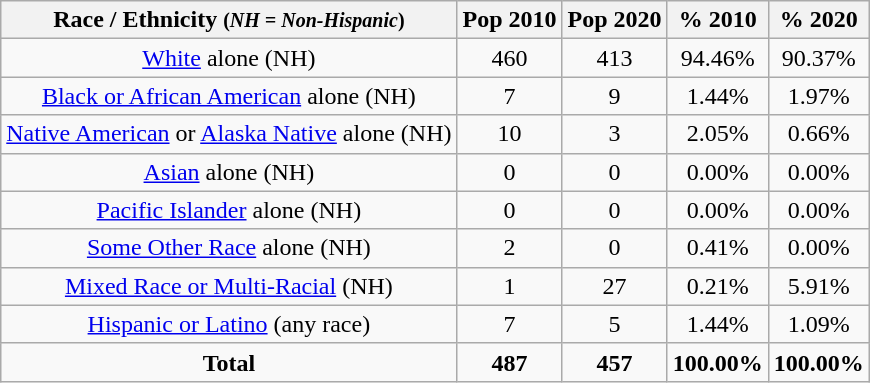<table class="wikitable" style="text-align:center;">
<tr>
<th>Race / Ethnicity <small>(<em>NH = Non-Hispanic</em>)</small></th>
<th>Pop 2010</th>
<th>Pop 2020</th>
<th>% 2010</th>
<th>% 2020</th>
</tr>
<tr>
<td><a href='#'>White</a> alone (NH)</td>
<td>460</td>
<td>413</td>
<td>94.46%</td>
<td>90.37%</td>
</tr>
<tr>
<td><a href='#'>Black or African American</a> alone (NH)</td>
<td>7</td>
<td>9</td>
<td>1.44%</td>
<td>1.97%</td>
</tr>
<tr>
<td><a href='#'>Native American</a> or <a href='#'>Alaska Native</a> alone (NH)</td>
<td>10</td>
<td>3</td>
<td>2.05%</td>
<td>0.66%</td>
</tr>
<tr>
<td><a href='#'>Asian</a> alone (NH)</td>
<td>0</td>
<td>0</td>
<td>0.00%</td>
<td>0.00%</td>
</tr>
<tr>
<td><a href='#'>Pacific Islander</a> alone (NH)</td>
<td>0</td>
<td>0</td>
<td>0.00%</td>
<td>0.00%</td>
</tr>
<tr>
<td><a href='#'>Some Other Race</a> alone (NH)</td>
<td>2</td>
<td>0</td>
<td>0.41%</td>
<td>0.00%</td>
</tr>
<tr>
<td><a href='#'>Mixed Race or Multi-Racial</a> (NH)</td>
<td>1</td>
<td>27</td>
<td>0.21%</td>
<td>5.91%</td>
</tr>
<tr>
<td><a href='#'>Hispanic or Latino</a> (any race)</td>
<td>7</td>
<td>5</td>
<td>1.44%</td>
<td>1.09%</td>
</tr>
<tr>
<td><strong>Total</strong></td>
<td><strong>487</strong></td>
<td><strong>457</strong></td>
<td><strong>100.00%</strong></td>
<td><strong>100.00%</strong></td>
</tr>
</table>
